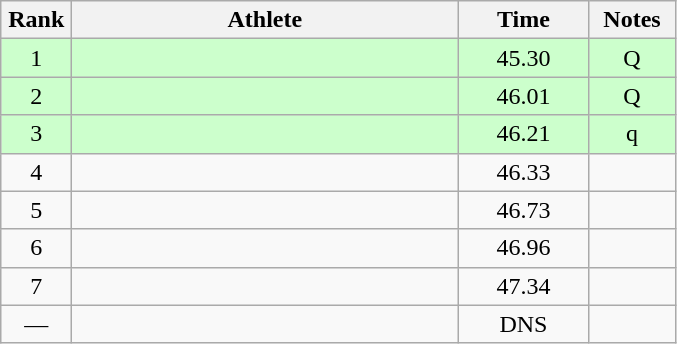<table class="wikitable" style="text-align:center">
<tr>
<th width=40>Rank</th>
<th width=250>Athlete</th>
<th width=80>Time</th>
<th width=50>Notes</th>
</tr>
<tr bgcolor=ccffcc>
<td>1</td>
<td align=left></td>
<td>45.30</td>
<td>Q</td>
</tr>
<tr bgcolor=ccffcc>
<td>2</td>
<td align=left></td>
<td>46.01</td>
<td>Q</td>
</tr>
<tr bgcolor=ccffcc>
<td>3</td>
<td align=left></td>
<td>46.21</td>
<td>q</td>
</tr>
<tr>
<td>4</td>
<td align=left></td>
<td>46.33</td>
<td></td>
</tr>
<tr>
<td>5</td>
<td align=left></td>
<td>46.73</td>
<td></td>
</tr>
<tr>
<td>6</td>
<td align=left></td>
<td>46.96</td>
<td></td>
</tr>
<tr>
<td>7</td>
<td align=left></td>
<td>47.34</td>
<td></td>
</tr>
<tr>
<td>—</td>
<td align=left></td>
<td>DNS</td>
<td></td>
</tr>
</table>
